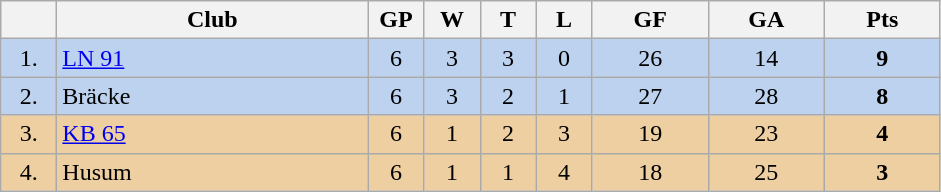<table class="wikitable">
<tr>
<th width="30"></th>
<th width="200">Club</th>
<th width="30">GP</th>
<th width="30">W</th>
<th width="30">T</th>
<th width="30">L</th>
<th width="70">GF</th>
<th width="70">GA</th>
<th width="70">Pts</th>
</tr>
<tr bgcolor="#BCD2EE" align="center">
<td>1.</td>
<td align="left"><a href='#'>LN 91</a></td>
<td>6</td>
<td>3</td>
<td>3</td>
<td>0</td>
<td>26</td>
<td>14</td>
<td><strong>9</strong></td>
</tr>
<tr bgcolor="#BCD2EE" align="center">
<td>2.</td>
<td align="left">Bräcke</td>
<td>6</td>
<td>3</td>
<td>2</td>
<td>1</td>
<td>27</td>
<td>28</td>
<td><strong>8</strong></td>
</tr>
<tr bgcolor="#EECFA1" align="center">
<td>3.</td>
<td align="left"><a href='#'>KB 65</a></td>
<td>6</td>
<td>1</td>
<td>2</td>
<td>3</td>
<td>19</td>
<td>23</td>
<td><strong>4</strong></td>
</tr>
<tr bgcolor="#EECFA1" align="center">
<td>4.</td>
<td align="left">Husum</td>
<td>6</td>
<td>1</td>
<td>1</td>
<td>4</td>
<td>18</td>
<td>25</td>
<td><strong>3</strong></td>
</tr>
</table>
